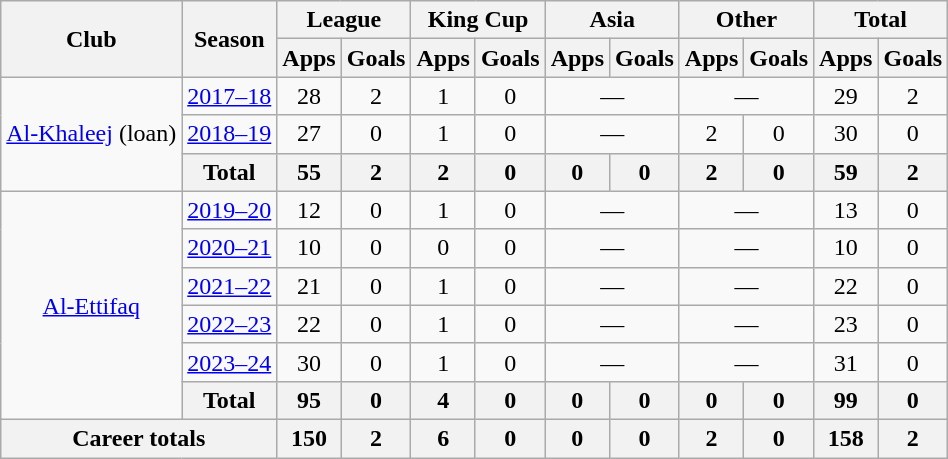<table class="wikitable" style="text-align: center">
<tr>
<th rowspan=2>Club</th>
<th rowspan=2>Season</th>
<th colspan=2>League</th>
<th colspan=2>King Cup</th>
<th colspan=2>Asia</th>
<th colspan=2>Other</th>
<th colspan=2>Total</th>
</tr>
<tr>
<th>Apps</th>
<th>Goals</th>
<th>Apps</th>
<th>Goals</th>
<th>Apps</th>
<th>Goals</th>
<th>Apps</th>
<th>Goals</th>
<th>Apps</th>
<th>Goals</th>
</tr>
<tr>
<td rowspan=3><a href='#'>Al-Khaleej</a> (loan)</td>
<td><a href='#'>2017–18</a></td>
<td>28</td>
<td>2</td>
<td>1</td>
<td>0</td>
<td colspan=2>—</td>
<td colspan=2>—</td>
<td>29</td>
<td>2</td>
</tr>
<tr>
<td><a href='#'>2018–19</a></td>
<td>27</td>
<td>0</td>
<td>1</td>
<td>0</td>
<td colspan=2>—</td>
<td>2</td>
<td>0</td>
<td>30</td>
<td>0</td>
</tr>
<tr>
<th>Total</th>
<th>55</th>
<th>2</th>
<th>2</th>
<th>0</th>
<th>0</th>
<th>0</th>
<th>2</th>
<th>0</th>
<th>59</th>
<th>2</th>
</tr>
<tr>
<td rowspan=6><a href='#'>Al-Ettifaq</a></td>
<td><a href='#'>2019–20</a></td>
<td>12</td>
<td>0</td>
<td>1</td>
<td>0</td>
<td colspan=2>—</td>
<td colspan=2>—</td>
<td>13</td>
<td>0</td>
</tr>
<tr>
<td><a href='#'>2020–21</a></td>
<td>10</td>
<td>0</td>
<td>0</td>
<td>0</td>
<td colspan=2>—</td>
<td colspan=2>—</td>
<td>10</td>
<td>0</td>
</tr>
<tr>
<td><a href='#'>2021–22</a></td>
<td>21</td>
<td>0</td>
<td>1</td>
<td>0</td>
<td colspan=2>—</td>
<td colspan=2>—</td>
<td>22</td>
<td>0</td>
</tr>
<tr>
<td><a href='#'>2022–23</a></td>
<td>22</td>
<td>0</td>
<td>1</td>
<td>0</td>
<td colspan=2>—</td>
<td colspan=2>—</td>
<td>23</td>
<td>0</td>
</tr>
<tr>
<td><a href='#'>2023–24</a></td>
<td>30</td>
<td>0</td>
<td>1</td>
<td>0</td>
<td colspan=2>—</td>
<td colspan=2>—</td>
<td>31</td>
<td>0</td>
</tr>
<tr>
<th>Total</th>
<th>95</th>
<th>0</th>
<th>4</th>
<th>0</th>
<th>0</th>
<th>0</th>
<th>0</th>
<th>0</th>
<th>99</th>
<th>0</th>
</tr>
<tr>
<th colspan=2>Career totals</th>
<th>150</th>
<th>2</th>
<th>6</th>
<th>0</th>
<th>0</th>
<th>0</th>
<th>2</th>
<th>0</th>
<th>158</th>
<th>2</th>
</tr>
</table>
